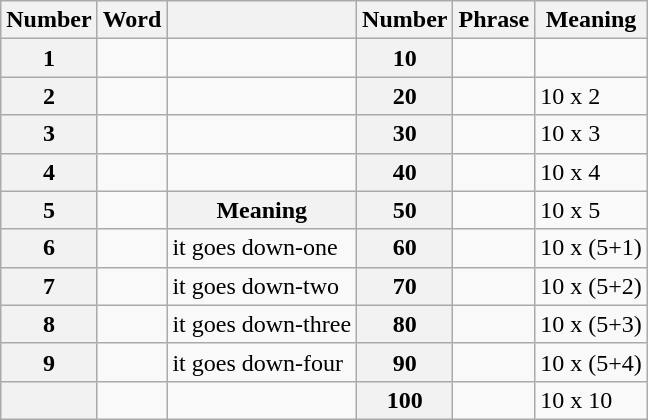<table class="wikitable">
<tr>
<th>Number</th>
<th>Word</th>
<th></th>
<th>Number</th>
<th>Phrase</th>
<th>Meaning</th>
</tr>
<tr>
<th>1</th>
<td></td>
<td></td>
<th>10</th>
<td></td>
<td></td>
</tr>
<tr>
<th>2</th>
<td></td>
<td></td>
<th>20</th>
<td></td>
<td>10 x 2</td>
</tr>
<tr>
<th>3</th>
<td></td>
<td></td>
<th>30</th>
<td></td>
<td>10 x 3</td>
</tr>
<tr>
<th>4</th>
<td></td>
<td></td>
<th>40</th>
<td></td>
<td>10 x 4</td>
</tr>
<tr>
<th>5</th>
<td></td>
<th>Meaning</th>
<th>50</th>
<td></td>
<td>10 x 5</td>
</tr>
<tr>
<th>6</th>
<td></td>
<td>it goes down-one</td>
<th>60</th>
<td></td>
<td>10 x (5+1)</td>
</tr>
<tr>
<th>7</th>
<td></td>
<td>it goes down-two</td>
<th>70</th>
<td></td>
<td>10 x (5+2)</td>
</tr>
<tr>
<th>8</th>
<td></td>
<td>it goes down-three</td>
<th>80</th>
<td></td>
<td>10 x (5+3)</td>
</tr>
<tr>
<th>9</th>
<td></td>
<td>it goes down-four</td>
<th>90</th>
<td></td>
<td>10 x (5+4)</td>
</tr>
<tr>
<th></th>
<td></td>
<td></td>
<th>100</th>
<td></td>
<td>10 x 10</td>
</tr>
</table>
